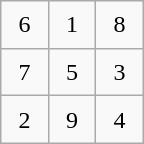<table class="wikitable" style="margin-left:auto;margin-right:auto;text-align:center;width:6em;height:6em;table-layout:fixed;">
<tr>
<td>6</td>
<td>1</td>
<td>8</td>
</tr>
<tr>
<td>7</td>
<td>5</td>
<td>3</td>
</tr>
<tr>
<td>2</td>
<td>9</td>
<td>4</td>
</tr>
</table>
